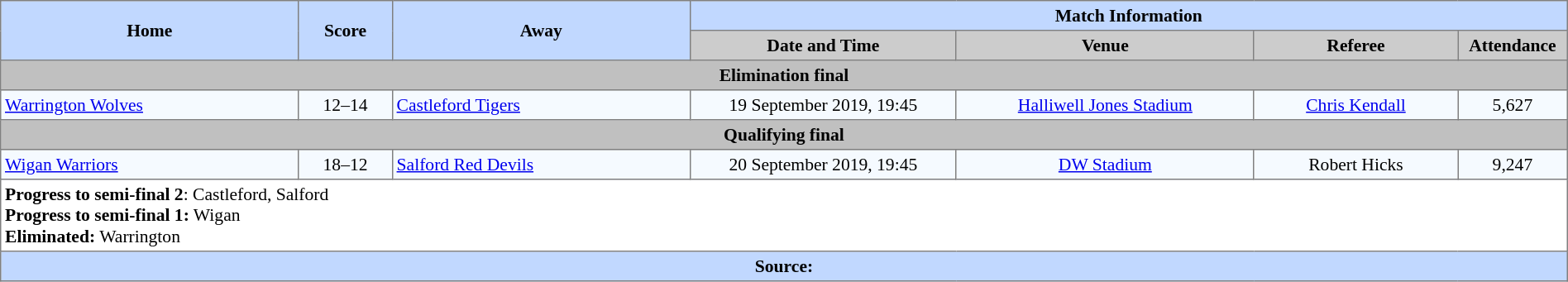<table border=1 style="border-collapse:collapse; font-size:90%; text-align:center;" cellpadding=3 cellspacing=0 width=100%>
<tr bgcolor=#C1D8FF>
<th rowspan=2 width=19%>Home</th>
<th rowspan=2 width=6%>Score</th>
<th rowspan=2 width=19%>Away</th>
<th colspan=6>Match Information</th>
</tr>
<tr bgcolor=#CCCCCC>
<th width=17%>Date and Time</th>
<th width=19%>Venue</th>
<th width=13%>Referee</th>
<th width=7%>Attendance</th>
</tr>
<tr>
<td style="background:#C0C0C0;" align=center colspan=9><strong>Elimination final</strong></td>
</tr>
<tr bgcolor=#F5FAFF>
<td align=left> <a href='#'>Warrington Wolves</a></td>
<td>12–14</td>
<td align=left> <a href='#'>Castleford Tigers</a></td>
<td>19 September 2019, 19:45</td>
<td><a href='#'>Halliwell Jones Stadium</a></td>
<td><a href='#'>Chris Kendall</a></td>
<td>5,627</td>
</tr>
<tr>
<td style="background:#C0C0C0;" align=center colspan=9><strong>Qualifying final</strong></td>
</tr>
<tr bgcolor=#F5FAFF>
<td align=left> <a href='#'>Wigan Warriors</a></td>
<td>18–12</td>
<td align=left> <a href='#'>Salford Red Devils</a></td>
<td>20 September 2019, 19:45</td>
<td><a href='#'>DW Stadium</a></td>
<td>Robert Hicks</td>
<td>9,247</td>
</tr>
<tr>
<td colspan="7" align="left"><strong>Progress to semi-final 2</strong>: Castleford, Salford <br> <strong>Progress to  semi-final 1:</strong> Wigan <br> <strong>Eliminated:</strong> Warrington</td>
</tr>
<tr bgcolor=#C1D8FF>
<th colspan=12>Source:</th>
</tr>
</table>
